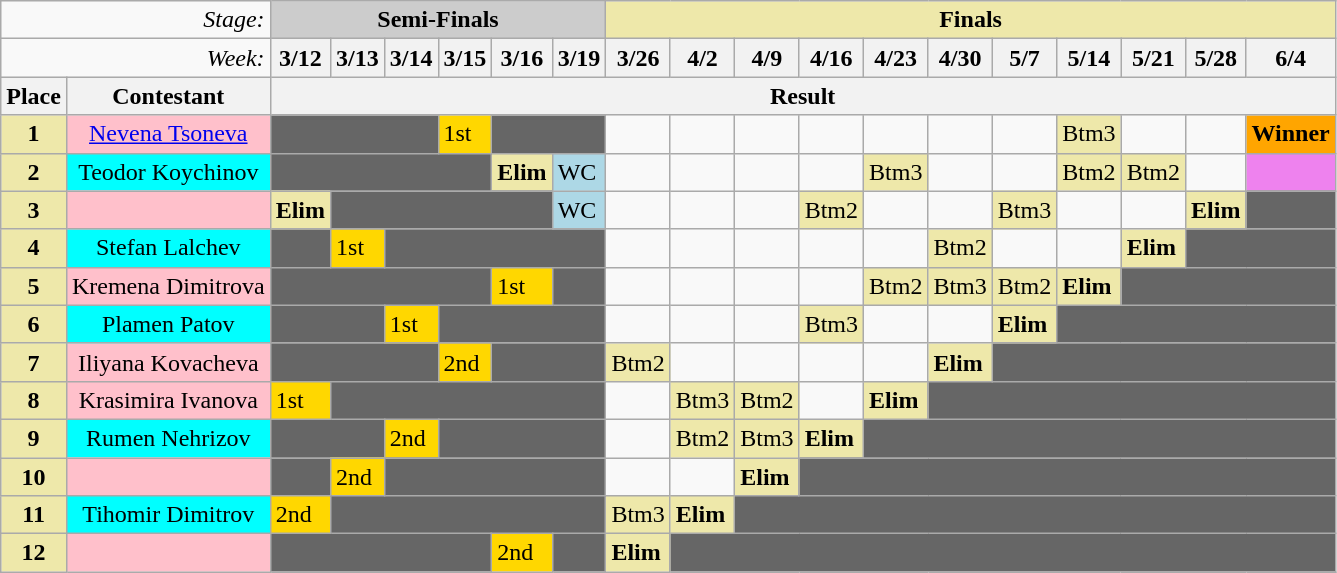<table class="wikitable" align="center">
<tr>
<td colspan="2" align="right"><em>Stage:</em></td>
<td colspan="6" bgcolor="CCCCCC" align="Center"><strong>Semi-Finals</strong></td>
<td colspan="11" bgcolor="palegoldenrod" align="Center"><strong>Finals</strong></td>
</tr>
<tr>
<td colspan="2" align="right"><em>Week:</em></td>
<th>3/12</th>
<th>3/13</th>
<th>3/14</th>
<th>3/15</th>
<th>3/16</th>
<th>3/19</th>
<th>3/26</th>
<th>4/2</th>
<th>4/9</th>
<th>4/16</th>
<th>4/23</th>
<th>4/30</th>
<th>5/7</th>
<th>5/14</th>
<th>5/21</th>
<th>5/28</th>
<th>6/4</th>
</tr>
<tr>
<th>Place</th>
<th>Contestant</th>
<th colspan="17" align="center">Result</th>
</tr>
<tr>
<td align="center" bgcolor="palegoldenrod"><strong>1</strong></td>
<td bgcolor="pink" align=center><a href='#'>Nevena Tsoneva</a></td>
<td colspan="3" bgcolor="666666"></td>
<td bgcolor="gold">1st</td>
<td colspan="2" bgcolor="666666"></td>
<td></td>
<td></td>
<td></td>
<td></td>
<td></td>
<td></td>
<td></td>
<td bgcolor="palegoldenrod">Btm3</td>
<td></td>
<td></td>
<td align="center" bgcolor=orange><strong>Winner</strong></td>
</tr>
<tr>
<td align="center" bgcolor="palegoldenrod"><strong>2</strong></td>
<td bgcolor="cyan" align=center>Teodor Koychinov</td>
<td colspan="4" bgcolor="666666"></td>
<td bgcolor="palegoldenrod"><strong>Elim</strong></td>
<td bgcolor="lightblue">WC</td>
<td></td>
<td></td>
<td></td>
<td></td>
<td bgcolor="palegoldenrod">Btm3</td>
<td></td>
<td></td>
<td bgcolor="palegoldenrod">Btm2</td>
<td bgcolor="palegoldenrod">Btm2</td>
<td></td>
<td align="center" bgcolor="violet"></td>
</tr>
<tr>
<td align="center" bgcolor="palegoldenrod"><strong>3</strong></td>
<td bgcolor="pink" align=center></td>
<td bgcolor="palegoldenrod"><strong>Elim</strong></td>
<td colspan="4" bgcolor="666666"></td>
<td bgcolor="lightblue">WC</td>
<td></td>
<td></td>
<td></td>
<td bgcolor="palegoldenrod">Btm2</td>
<td></td>
<td></td>
<td bgcolor="palegoldenrod">Btm3</td>
<td></td>
<td></td>
<td bgcolor="palegoldenrod"><strong>Elim</strong></td>
<td colspan="1" bgcolor="666666"></td>
</tr>
<tr>
<td align="center" bgcolor="palegoldenrod"><strong>4</strong></td>
<td bgcolor="cyan" align=center>Stefan Lalchev</td>
<td colspan="1" bgcolor="666666"></td>
<td bgcolor="gold">1st</td>
<td colspan="4" bgcolor="666666"></td>
<td></td>
<td></td>
<td></td>
<td></td>
<td></td>
<td bgcolor="palegoldenrod">Btm2</td>
<td></td>
<td></td>
<td bgcolor="palegoldenrod"><strong>Elim</strong></td>
<td colspan="50" bgcolor="666666"></td>
</tr>
<tr>
<td align="center" bgcolor="palegoldenrod"><strong>5</strong></td>
<td bgcolor="pink" align=center>Kremena Dimitrova</td>
<td colspan="4" bgcolor="666666"></td>
<td bgcolor="gold">1st</td>
<td colspan="1" bgcolor="666666"></td>
<td></td>
<td></td>
<td></td>
<td></td>
<td bgcolor="palegoldenrod">Btm2</td>
<td bgcolor="palegoldenrod">Btm3</td>
<td bgcolor="palegoldenrod">Btm2</td>
<td bgcolor="palegoldenrod"><strong>Elim</strong></td>
<td colspan="4" bgcolor="666666"></td>
</tr>
<tr>
<td align="center" bgcolor="palegoldenrod"><strong>6</strong></td>
<td bgcolor="cyan" align=center>Plamen Patov</td>
<td colspan="2" bgcolor="666666"></td>
<td bgcolor="gold">1st</td>
<td colspan="3" bgcolor="666666"></td>
<td></td>
<td></td>
<td></td>
<td bgcolor="palegoldenrod">Btm3</td>
<td></td>
<td></td>
<td bgcolor="palegoldenrod"><strong>Elim</strong></td>
<td colspan="5" bgcolor="666666"></td>
</tr>
<tr>
<td align="center" bgcolor="palegoldenrod"><strong>7</strong></td>
<td bgcolor="pink" align=center>Iliyana Kovacheva</td>
<td colspan="3" bgcolor="666666"></td>
<td bgcolor="gold">2nd</td>
<td colspan="2" bgcolor="666666"></td>
<td bgcolor="palegoldenrod">Btm2</td>
<td></td>
<td></td>
<td></td>
<td></td>
<td bgcolor="palegoldenrod"><strong>Elim</strong></td>
<td colspan="6" bgcolor="666666"></td>
</tr>
<tr>
<td align="center" bgcolor="palegoldenrod"><strong>8</strong></td>
<td bgcolor="pink" align=center>Krasimira Ivanova</td>
<td bgcolor="gold">1st</td>
<td colspan="5" bgcolor="666666"></td>
<td></td>
<td bgcolor="palegoldenrod">Btm3</td>
<td bgcolor="palegoldenrod">Btm2</td>
<td></td>
<td bgcolor="palegoldenrod"><strong>Elim</strong></td>
<td colspan="7" bgcolor="666666"></td>
</tr>
<tr>
<td align="center" bgcolor="palegoldenrod"><strong>9</strong></td>
<td bgcolor="cyan" align=center>Rumen Nehrizov</td>
<td colspan="2" bgcolor="666666"></td>
<td bgcolor="gold">2nd</td>
<td colspan="3" bgcolor="666666"></td>
<td></td>
<td bgcolor="palegoldenrod">Btm2</td>
<td bgcolor="palegoldenrod">Btm3</td>
<td bgcolor="palegoldenrod"><strong>Elim</strong></td>
<td colspan="8" bgcolor="666666"></td>
</tr>
<tr>
<td align="center" bgcolor="palegoldenrod"><strong>10</strong></td>
<td bgcolor="pink" align=center></td>
<td colspan="1" bgcolor="666666"></td>
<td bgcolor="gold">2nd</td>
<td colspan="4" bgcolor="666666"></td>
<td></td>
<td></td>
<td bgcolor="palegoldenrod"><strong>Elim</strong></td>
<td colspan="50" bgcolor="666666"></td>
</tr>
<tr>
<td align="center" bgcolor="palegoldenrod"><strong>11</strong></td>
<td bgcolor="cyan" align=center>Tihomir Dimitrov</td>
<td bgcolor="gold">2nd</td>
<td colspan="5" bgcolor="666666"></td>
<td bgcolor="palegoldenrod">Btm3</td>
<td bgcolor="palegoldenrod"><strong>Elim</strong></td>
<td colspan="9" bgcolor="666666"></td>
</tr>
<tr>
<td align="center" bgcolor="palegoldenrod"><strong>12</strong></td>
<td bgcolor="pink" align=center></td>
<td colspan="4" bgcolor="666666"></td>
<td bgcolor="gold">2nd</td>
<td colspan="1" bgcolor="666666"></td>
<td bgcolor="palegoldenrod"><strong>Elim</strong></td>
<td colspan="10" bgcolor="666666"></td>
</tr>
</table>
